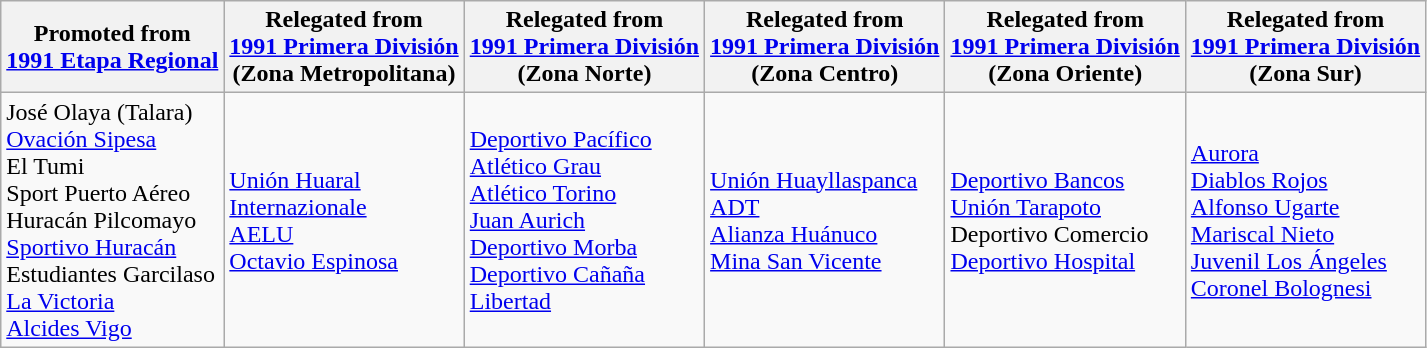<table class="wikitable">
<tr>
<th>Promoted from<br><a href='#'>1991 Etapa Regional</a></th>
<th>Relegated from<br><a href='#'>1991 Primera División</a><br>(Zona Metropolitana)</th>
<th>Relegated from<br><a href='#'>1991 Primera División</a><br>(Zona Norte)</th>
<th>Relegated from<br><a href='#'>1991 Primera División</a><br>(Zona Centro)</th>
<th>Relegated from<br><a href='#'>1991 Primera División</a><br>(Zona Oriente)</th>
<th>Relegated from<br><a href='#'>1991 Primera División</a><br>(Zona Sur)</th>
</tr>
<tr>
<td> José Olaya (Talara) <br> <a href='#'>Ovación Sipesa</a> <br> El Tumi <br> Sport Puerto Aéreo <br> Huracán Pilcomayo <br> <a href='#'>Sportivo Huracán</a> <br> Estudiantes Garcilaso <br> <a href='#'>La Victoria</a> <br> <a href='#'>Alcides Vigo</a> </td>
<td> <a href='#'>Unión Huaral</a> <br> <a href='#'>Internazionale</a> <br> <a href='#'>AELU</a> <br> <a href='#'>Octavio Espinosa</a> </td>
<td> <a href='#'>Deportivo Pacífico</a> <br> <a href='#'>Atlético Grau</a> <br> <a href='#'>Atlético Torino</a> <br> <a href='#'>Juan Aurich</a> <br> <a href='#'>Deportivo Morba</a> <br> <a href='#'>Deportivo Cañaña</a> <br> <a href='#'>Libertad</a> </td>
<td> <a href='#'>Unión Huayllaspanca</a> <br> <a href='#'>ADT</a> <br> <a href='#'>Alianza Huánuco</a> <br> <a href='#'>Mina San Vicente</a> </td>
<td> <a href='#'>Deportivo Bancos</a> <br> <a href='#'>Unión Tarapoto</a> <br> Deportivo Comercio <br> <a href='#'>Deportivo Hospital</a> </td>
<td> <a href='#'>Aurora</a> <br> <a href='#'>Diablos Rojos</a> <br> <a href='#'>Alfonso Ugarte</a> <br> <a href='#'>Mariscal Nieto</a> <br> <a href='#'>Juvenil Los Ángeles</a> <br> <a href='#'>Coronel Bolognesi</a> </td>
</tr>
</table>
